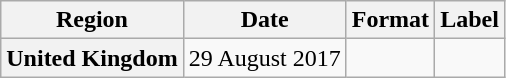<table class="wikitable plainrowheaders">
<tr>
<th scope="col">Region</th>
<th scope="col">Date</th>
<th scope="col">Format</th>
<th scope="col">Label</th>
</tr>
<tr>
<th scope="row">United Kingdom</th>
<td>29 August 2017</td>
<td></td>
<td></td>
</tr>
</table>
